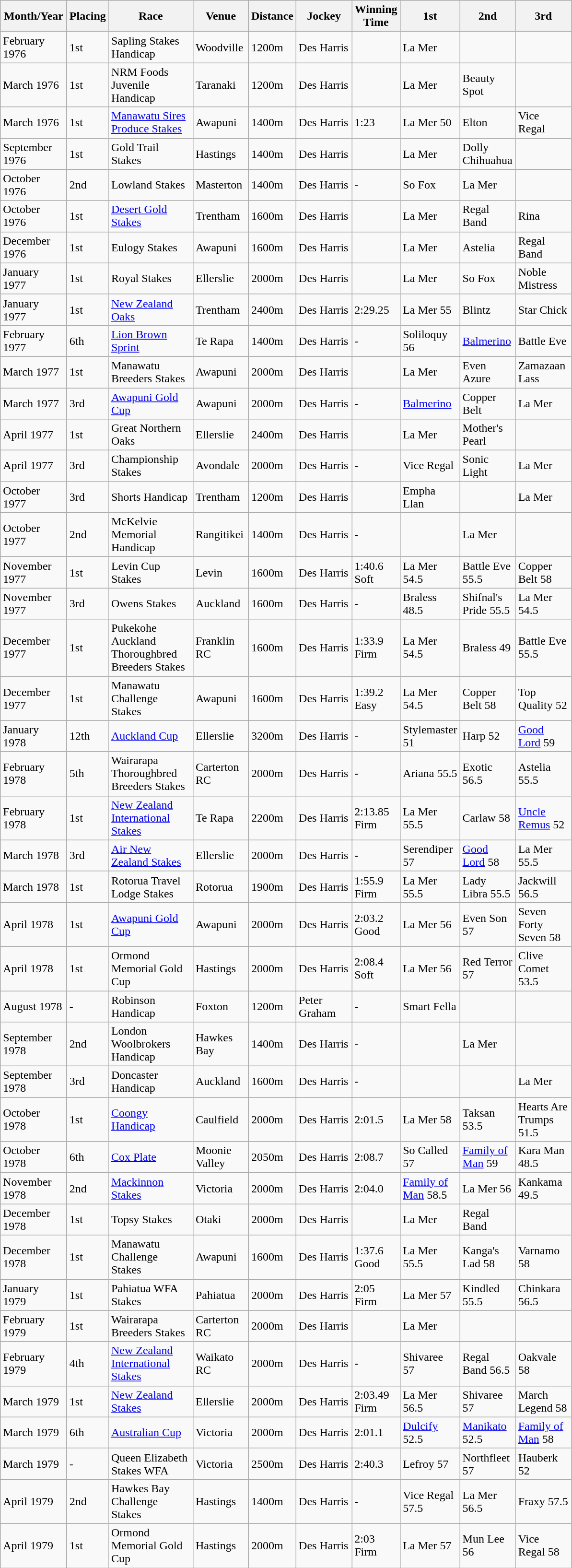<table class="wikitable sortable">
<tr>
<th width="85px">Month/Year<br></th>
<th width="50px">Placing<br></th>
<th width="110px">Race<br></th>
<th width="70px">Venue<br></th>
<th width="50px">Distance<br></th>
<th width="70px">Jockey<br></th>
<th width="60px">Winning Time<br></th>
<th width="70px">1st<br></th>
<th width="70px">2nd<br></th>
<th width="70px">3rd<br></th>
</tr>
<tr>
<td>February 1976</td>
<td>1st</td>
<td>Sapling Stakes Handicap</td>
<td>Woodville</td>
<td>1200m</td>
<td>Des Harris</td>
<td></td>
<td>La Mer</td>
<td></td>
<td></td>
</tr>
<tr>
<td>March 1976</td>
<td>1st</td>
<td>NRM Foods Juvenile Handicap</td>
<td>Taranaki</td>
<td>1200m</td>
<td>Des Harris</td>
<td></td>
<td>La Mer</td>
<td>Beauty Spot</td>
<td></td>
</tr>
<tr>
<td>March 1976</td>
<td>1st</td>
<td><a href='#'>Manawatu Sires Produce Stakes</a></td>
<td>Awapuni</td>
<td>1400m</td>
<td>Des Harris</td>
<td>1:23</td>
<td>La Mer 50</td>
<td>Elton</td>
<td>Vice Regal</td>
</tr>
<tr>
<td>September 1976</td>
<td>1st</td>
<td>Gold Trail Stakes</td>
<td>Hastings</td>
<td>1400m</td>
<td>Des Harris</td>
<td></td>
<td>La Mer</td>
<td>Dolly Chihuahua</td>
<td></td>
</tr>
<tr>
<td>October 1976</td>
<td>2nd</td>
<td>Lowland Stakes</td>
<td>Masterton</td>
<td>1400m</td>
<td>Des Harris</td>
<td>-</td>
<td>So Fox</td>
<td>La Mer</td>
<td></td>
</tr>
<tr>
<td>October 1976</td>
<td>1st</td>
<td><a href='#'>Desert Gold Stakes</a></td>
<td>Trentham</td>
<td>1600m</td>
<td>Des Harris</td>
<td></td>
<td>La Mer</td>
<td>Regal Band</td>
<td>Rina</td>
</tr>
<tr>
<td>December 1976</td>
<td>1st</td>
<td>Eulogy Stakes</td>
<td>Awapuni</td>
<td>1600m</td>
<td>Des Harris</td>
<td></td>
<td>La Mer</td>
<td>Astelia</td>
<td>Regal Band</td>
</tr>
<tr>
<td>January 1977</td>
<td>1st</td>
<td>Royal Stakes</td>
<td>Ellerslie</td>
<td>2000m</td>
<td>Des Harris</td>
<td></td>
<td>La Mer</td>
<td>So Fox</td>
<td>Noble Mistress</td>
</tr>
<tr>
<td>January 1977</td>
<td>1st</td>
<td><a href='#'>New Zealand Oaks</a></td>
<td>Trentham</td>
<td>2400m</td>
<td>Des Harris</td>
<td>2:29.25</td>
<td>La Mer 55</td>
<td>Blintz</td>
<td>Star Chick</td>
</tr>
<tr>
<td>February 1977</td>
<td>6th</td>
<td><a href='#'>Lion Brown Sprint</a></td>
<td>Te Rapa</td>
<td>1400m</td>
<td>Des Harris</td>
<td>-</td>
<td>Soliloquy 56</td>
<td><a href='#'> Balmerino</a></td>
<td>Battle Eve</td>
</tr>
<tr>
<td>March 1977</td>
<td>1st</td>
<td>Manawatu Breeders Stakes</td>
<td>Awapuni</td>
<td>2000m</td>
<td>Des Harris</td>
<td></td>
<td>La Mer</td>
<td>Even Azure</td>
<td>Zamazaan Lass</td>
</tr>
<tr>
<td>March 1977</td>
<td>3rd</td>
<td><a href='#'>Awapuni Gold Cup</a></td>
<td>Awapuni</td>
<td>2000m</td>
<td>Des Harris</td>
<td>-</td>
<td><a href='#'> Balmerino</a></td>
<td>Copper Belt</td>
<td>La Mer</td>
</tr>
<tr>
<td>April 1977</td>
<td>1st</td>
<td>Great Northern Oaks</td>
<td>Ellerslie</td>
<td>2400m</td>
<td>Des Harris</td>
<td></td>
<td>La Mer</td>
<td>Mother's Pearl</td>
<td></td>
</tr>
<tr>
<td>April 1977</td>
<td>3rd</td>
<td>Championship Stakes</td>
<td>Avondale</td>
<td>2000m</td>
<td>Des Harris</td>
<td>-</td>
<td>Vice Regal</td>
<td>Sonic Light</td>
<td>La Mer</td>
</tr>
<tr>
<td>October 1977</td>
<td>3rd</td>
<td>Shorts Handicap</td>
<td>Trentham</td>
<td>1200m</td>
<td>Des Harris</td>
<td></td>
<td>Empha Llan</td>
<td></td>
<td>La Mer</td>
</tr>
<tr>
<td>October 1977</td>
<td>2nd</td>
<td>McKelvie Memorial Handicap</td>
<td>Rangitikei</td>
<td>1400m</td>
<td>Des Harris</td>
<td>-</td>
<td></td>
<td>La Mer</td>
<td></td>
</tr>
<tr>
<td>November 1977</td>
<td>1st</td>
<td>Levin Cup Stakes</td>
<td>Levin</td>
<td>1600m</td>
<td>Des Harris</td>
<td>1:40.6 Soft</td>
<td>La Mer 54.5</td>
<td>Battle Eve 55.5</td>
<td>Copper Belt 58</td>
</tr>
<tr>
<td>November 1977</td>
<td>3rd</td>
<td>Owens Stakes</td>
<td>Auckland</td>
<td>1600m</td>
<td>Des Harris</td>
<td>-</td>
<td>Braless 48.5</td>
<td>Shifnal's Pride 55.5</td>
<td>La Mer 54.5</td>
</tr>
<tr>
<td>December 1977</td>
<td>1st</td>
<td>Pukekohe Auckland Thoroughbred Breeders Stakes</td>
<td>Franklin RC</td>
<td>1600m</td>
<td>Des Harris</td>
<td>1:33.9 Firm</td>
<td>La Mer 54.5</td>
<td>Braless 49</td>
<td>Battle Eve 55.5</td>
</tr>
<tr>
<td>December 1977</td>
<td>1st</td>
<td>Manawatu Challenge Stakes</td>
<td>Awapuni</td>
<td>1600m</td>
<td>Des Harris</td>
<td>1:39.2 Easy</td>
<td>La Mer 54.5</td>
<td>Copper Belt 58</td>
<td>Top Quality 52</td>
</tr>
<tr>
<td>January 1978</td>
<td>12th</td>
<td><a href='#'>Auckland Cup</a></td>
<td>Ellerslie</td>
<td>3200m</td>
<td>Des Harris</td>
<td>-</td>
<td>Stylemaster 51</td>
<td>Harp 52</td>
<td><a href='#'>Good Lord</a> 59</td>
</tr>
<tr>
<td>February 1978</td>
<td>5th</td>
<td>Wairarapa Thoroughbred Breeders Stakes</td>
<td>Carterton RC</td>
<td>2000m</td>
<td>Des Harris</td>
<td>-</td>
<td>Ariana 55.5</td>
<td>Exotic 56.5</td>
<td>Astelia 55.5</td>
</tr>
<tr>
<td>February 1978</td>
<td>1st</td>
<td><a href='#'>New Zealand International Stakes</a></td>
<td>Te Rapa</td>
<td>2200m</td>
<td>Des Harris</td>
<td>2:13.85 Firm</td>
<td>La Mer 55.5</td>
<td>Carlaw 58</td>
<td><a href='#'>Uncle Remus</a> 52</td>
</tr>
<tr>
<td>March 1978</td>
<td>3rd</td>
<td><a href='#'>Air New Zealand Stakes</a></td>
<td>Ellerslie</td>
<td>2000m</td>
<td>Des Harris</td>
<td>-</td>
<td>Serendiper 57</td>
<td><a href='#'>Good Lord</a> 58</td>
<td>La Mer 55.5</td>
</tr>
<tr>
<td>March 1978</td>
<td>1st</td>
<td>Rotorua Travel Lodge Stakes</td>
<td>Rotorua</td>
<td>1900m</td>
<td>Des Harris</td>
<td>1:55.9 Firm</td>
<td>La Mer 55.5</td>
<td>Lady Libra 55.5</td>
<td>Jackwill 56.5</td>
</tr>
<tr>
<td>April 1978</td>
<td>1st</td>
<td><a href='#'>Awapuni Gold Cup</a></td>
<td>Awapuni</td>
<td>2000m</td>
<td>Des Harris</td>
<td>2:03.2 Good</td>
<td>La Mer 56</td>
<td>Even Son 57</td>
<td>Seven Forty Seven 58</td>
</tr>
<tr>
<td>April 1978</td>
<td>1st</td>
<td>Ormond Memorial Gold Cup</td>
<td>Hastings</td>
<td>2000m</td>
<td>Des Harris</td>
<td>2:08.4 Soft</td>
<td>La Mer 56</td>
<td>Red Terror 57</td>
<td>Clive Comet 53.5</td>
</tr>
<tr>
<td>August 1978</td>
<td>-</td>
<td>Robinson Handicap</td>
<td>Foxton</td>
<td>1200m</td>
<td>Peter Graham</td>
<td>-</td>
<td>Smart Fella</td>
<td></td>
<td></td>
</tr>
<tr>
<td>September 1978</td>
<td>2nd</td>
<td>London Woolbrokers Handicap</td>
<td>Hawkes Bay</td>
<td>1400m</td>
<td>Des Harris</td>
<td>-</td>
<td></td>
<td>La Mer</td>
<td></td>
</tr>
<tr>
<td>September 1978</td>
<td>3rd</td>
<td>Doncaster Handicap</td>
<td>Auckland</td>
<td>1600m</td>
<td>Des Harris</td>
<td>-</td>
<td></td>
<td></td>
<td>La Mer</td>
</tr>
<tr>
<td>October 1978</td>
<td>1st</td>
<td><a href='#'>Coongy Handicap</a></td>
<td>Caulfield</td>
<td>2000m</td>
<td>Des Harris</td>
<td>2:01.5</td>
<td>La Mer 58</td>
<td>Taksan 53.5</td>
<td>Hearts Are Trumps 51.5</td>
</tr>
<tr>
<td>October 1978</td>
<td>6th</td>
<td><a href='#'>Cox Plate</a></td>
<td>Moonie Valley</td>
<td>2050m</td>
<td>Des Harris</td>
<td>2:08.7</td>
<td>So Called 57</td>
<td><a href='#'>Family of Man</a> 59</td>
<td>Kara Man 48.5</td>
</tr>
<tr>
<td>November 1978</td>
<td>2nd</td>
<td><a href='#'>Mackinnon Stakes</a></td>
<td>Victoria</td>
<td>2000m</td>
<td>Des Harris</td>
<td>2:04.0</td>
<td><a href='#'>Family of Man</a> 58.5</td>
<td>La Mer 56</td>
<td>Kankama 49.5</td>
</tr>
<tr>
<td>December 1978</td>
<td>1st</td>
<td>Topsy Stakes</td>
<td>Otaki</td>
<td>2000m</td>
<td>Des Harris</td>
<td></td>
<td>La Mer</td>
<td>Regal Band</td>
<td></td>
</tr>
<tr>
<td>December 1978</td>
<td>1st</td>
<td>Manawatu Challenge Stakes</td>
<td>Awapuni</td>
<td>1600m</td>
<td>Des Harris</td>
<td>1:37.6 Good</td>
<td>La Mer 55.5</td>
<td>Kanga's Lad 58</td>
<td>Varnamo 58</td>
</tr>
<tr>
<td>January 1979</td>
<td>1st</td>
<td>Pahiatua WFA Stakes</td>
<td>Pahiatua</td>
<td>2000m</td>
<td>Des Harris</td>
<td>2:05 Firm</td>
<td>La Mer 57</td>
<td>Kindled 55.5</td>
<td>Chinkara 56.5</td>
</tr>
<tr>
<td>February 1979</td>
<td>1st</td>
<td>Wairarapa Breeders Stakes</td>
<td>Carterton RC</td>
<td>2000m</td>
<td>Des Harris</td>
<td></td>
<td>La Mer</td>
<td></td>
<td></td>
</tr>
<tr>
<td>February 1979</td>
<td>4th</td>
<td><a href='#'>New Zealand International Stakes</a></td>
<td>Waikato RC</td>
<td>2000m</td>
<td>Des Harris</td>
<td>-</td>
<td>Shivaree 57</td>
<td>Regal Band 56.5</td>
<td>Oakvale 58</td>
</tr>
<tr>
<td>March 1979</td>
<td>1st</td>
<td><a href='#'>New Zealand Stakes</a></td>
<td>Ellerslie</td>
<td>2000m</td>
<td>Des Harris</td>
<td>2:03.49 Firm</td>
<td>La Mer 56.5</td>
<td>Shivaree 57</td>
<td>March Legend 58</td>
</tr>
<tr>
<td>March 1979</td>
<td>6th</td>
<td><a href='#'>Australian Cup</a></td>
<td>Victoria</td>
<td>2000m</td>
<td>Des Harris</td>
<td>2:01.1</td>
<td><a href='#'>Dulcify</a> 52.5</td>
<td><a href='#'>Manikato</a> 52.5</td>
<td><a href='#'>Family of Man</a> 58</td>
</tr>
<tr>
<td>March 1979</td>
<td>-</td>
<td>Queen Elizabeth Stakes WFA</td>
<td>Victoria</td>
<td>2500m</td>
<td>Des Harris</td>
<td>2:40.3</td>
<td>Lefroy 57</td>
<td>Northfleet 57</td>
<td>Hauberk 52</td>
</tr>
<tr>
<td>April 1979</td>
<td>2nd</td>
<td>Hawkes Bay Challenge Stakes</td>
<td>Hastings</td>
<td>1400m</td>
<td>Des Harris</td>
<td>-</td>
<td>Vice Regal 57.5</td>
<td>La Mer 56.5</td>
<td>Fraxy 57.5</td>
</tr>
<tr>
<td>April 1979</td>
<td>1st</td>
<td>Ormond Memorial Gold Cup</td>
<td>Hastings</td>
<td>2000m</td>
<td>Des Harris</td>
<td>2:03 Firm</td>
<td>La Mer 57</td>
<td>Mun Lee 56</td>
<td>Vice Regal 58</td>
</tr>
</table>
